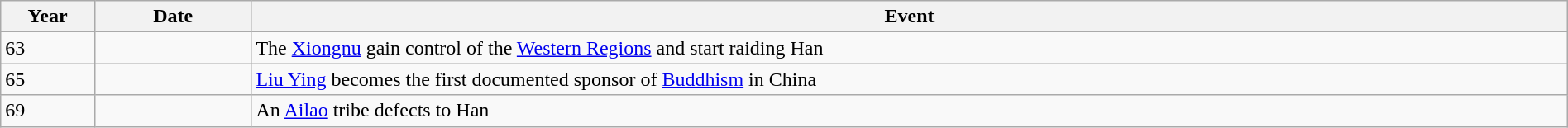<table class="wikitable" style="width:100%;">
<tr>
<th style="width:6%">Year</th>
<th style="width:10%">Date</th>
<th>Event</th>
</tr>
<tr>
<td>63</td>
<td></td>
<td>The <a href='#'>Xiongnu</a> gain control of the <a href='#'>Western Regions</a> and start raiding Han</td>
</tr>
<tr>
<td>65</td>
<td></td>
<td><a href='#'>Liu Ying</a> becomes the first documented sponsor of <a href='#'>Buddhism</a> in China</td>
</tr>
<tr>
<td>69</td>
<td></td>
<td>An <a href='#'>Ailao</a> tribe defects to Han</td>
</tr>
</table>
